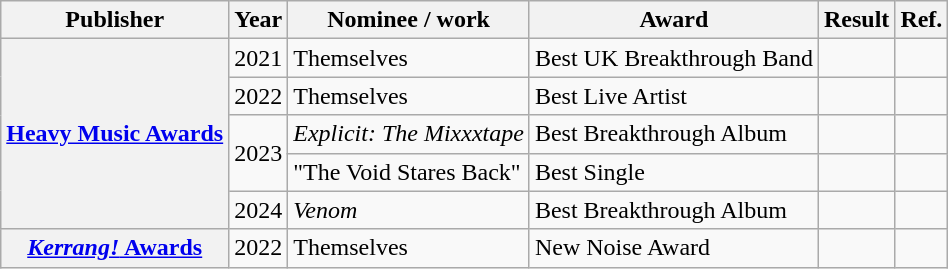<table class="wikitable">
<tr>
<th>Publisher</th>
<th>Year</th>
<th>Nominee / work</th>
<th>Award</th>
<th>Result</th>
<th>Ref.</th>
</tr>
<tr>
<th rowspan="5"><a href='#'>Heavy Music Awards</a></th>
<td>2021</td>
<td>Themselves</td>
<td>Best UK Breakthrough Band</td>
<td></td>
<td></td>
</tr>
<tr>
<td>2022</td>
<td>Themselves</td>
<td>Best Live Artist</td>
<td></td>
<td></td>
</tr>
<tr>
<td rowspan="2">2023</td>
<td><em>Explicit: The Mixxxtape</em></td>
<td>Best Breakthrough Album</td>
<td></td>
<td></td>
</tr>
<tr>
<td>"The Void Stares Back"<br></td>
<td>Best Single</td>
<td></td>
<td></td>
</tr>
<tr>
<td>2024</td>
<td><em>Venom</em></td>
<td>Best Breakthrough Album</td>
<td></td>
<td></td>
</tr>
<tr>
<th><a href='#'><em>Kerrang!</em> Awards</a></th>
<td>2022</td>
<td>Themselves</td>
<td>New Noise Award</td>
<td></td>
<td></td>
</tr>
</table>
